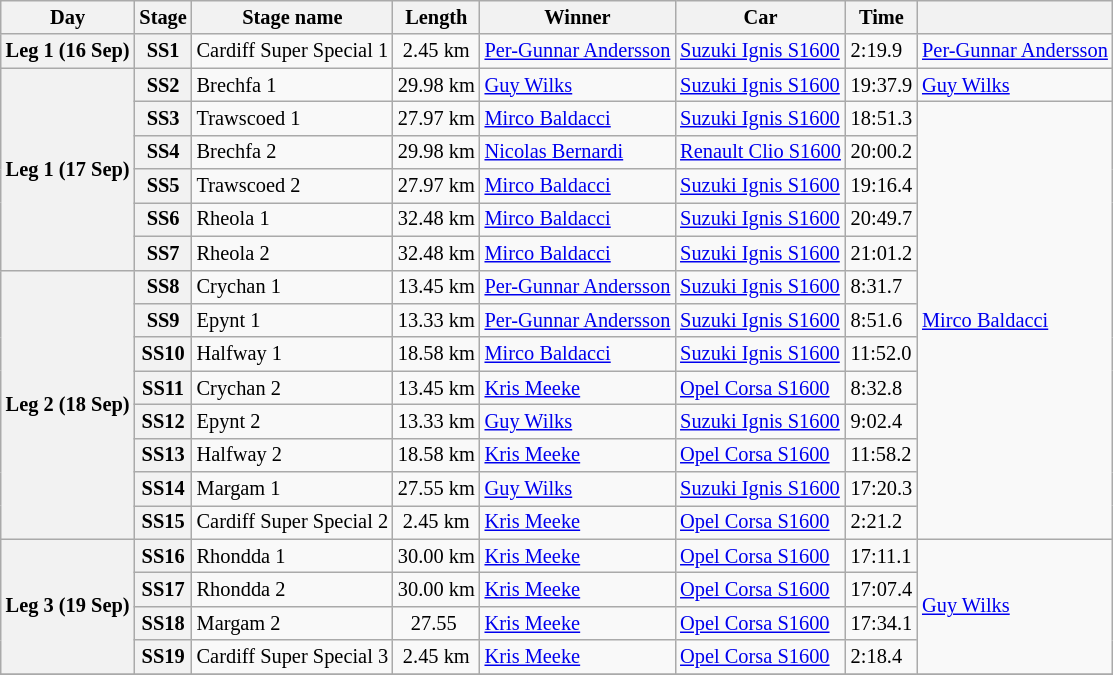<table class="wikitable" style="font-size: 85%;">
<tr>
<th>Day</th>
<th>Stage</th>
<th>Stage name</th>
<th>Length</th>
<th>Winner</th>
<th>Car</th>
<th>Time</th>
<th></th>
</tr>
<tr>
<th rowspan="1">Leg 1 (16 Sep)</th>
<th>SS1</th>
<td>Cardiff Super Special 1</td>
<td align="center">2.45 km</td>
<td> <a href='#'>Per-Gunnar Andersson</a></td>
<td><a href='#'>Suzuki Ignis S1600</a></td>
<td>2:19.9</td>
<td rowspan="1"> <a href='#'>Per-Gunnar Andersson</a></td>
</tr>
<tr>
<th rowspan="6">Leg 1 (17 Sep)</th>
<th>SS2</th>
<td>Brechfa 1</td>
<td align="center">29.98 km</td>
<td> <a href='#'>Guy Wilks</a></td>
<td><a href='#'>Suzuki Ignis S1600</a></td>
<td>19:37.9</td>
<td rowspan="1"> <a href='#'>Guy Wilks</a></td>
</tr>
<tr>
<th>SS3</th>
<td>Trawscoed 1</td>
<td align="center">27.97 km</td>
<td> <a href='#'>Mirco Baldacci</a></td>
<td><a href='#'>Suzuki Ignis S1600</a></td>
<td>18:51.3</td>
<td rowspan="13"> <a href='#'>Mirco Baldacci</a></td>
</tr>
<tr>
<th>SS4</th>
<td>Brechfa 2</td>
<td align="center">29.98 km</td>
<td> <a href='#'>Nicolas Bernardi</a></td>
<td><a href='#'>Renault Clio S1600</a></td>
<td>20:00.2</td>
</tr>
<tr>
<th>SS5</th>
<td>Trawscoed 2</td>
<td align="center">27.97 km</td>
<td> <a href='#'>Mirco Baldacci</a></td>
<td><a href='#'>Suzuki Ignis S1600</a></td>
<td>19:16.4</td>
</tr>
<tr>
<th>SS6</th>
<td>Rheola 1</td>
<td align="center">32.48 km</td>
<td> <a href='#'>Mirco Baldacci</a></td>
<td><a href='#'>Suzuki Ignis S1600</a></td>
<td>20:49.7</td>
</tr>
<tr>
<th>SS7</th>
<td>Rheola 2</td>
<td align="center">32.48 km</td>
<td> <a href='#'>Mirco Baldacci</a></td>
<td><a href='#'>Suzuki Ignis S1600</a></td>
<td>21:01.2</td>
</tr>
<tr>
<th rowspan="8">Leg 2 (18 Sep)</th>
<th>SS8</th>
<td>Crychan 1</td>
<td align="center">13.45 km</td>
<td> <a href='#'>Per-Gunnar Andersson</a></td>
<td><a href='#'>Suzuki Ignis S1600</a></td>
<td>8:31.7</td>
</tr>
<tr>
<th>SS9</th>
<td>Epynt 1</td>
<td align="center">13.33 km</td>
<td> <a href='#'>Per-Gunnar Andersson</a></td>
<td><a href='#'>Suzuki Ignis S1600</a></td>
<td>8:51.6</td>
</tr>
<tr>
<th>SS10</th>
<td>Halfway 1</td>
<td align="center">18.58 km</td>
<td> <a href='#'>Mirco Baldacci</a></td>
<td><a href='#'>Suzuki Ignis S1600</a></td>
<td>11:52.0</td>
</tr>
<tr>
<th>SS11</th>
<td>Crychan 2</td>
<td align="center">13.45 km</td>
<td> <a href='#'>Kris Meeke</a></td>
<td><a href='#'>Opel Corsa S1600</a></td>
<td>8:32.8</td>
</tr>
<tr>
<th>SS12</th>
<td>Epynt 2</td>
<td align="center">13.33 km</td>
<td> <a href='#'>Guy Wilks</a></td>
<td><a href='#'>Suzuki Ignis S1600</a></td>
<td>9:02.4</td>
</tr>
<tr>
<th>SS13</th>
<td>Halfway 2</td>
<td align="center">18.58 km</td>
<td> <a href='#'>Kris Meeke</a></td>
<td><a href='#'>Opel Corsa S1600</a></td>
<td>11:58.2</td>
</tr>
<tr>
<th>SS14</th>
<td>Margam 1</td>
<td align="center">27.55 km</td>
<td> <a href='#'>Guy Wilks</a></td>
<td><a href='#'>Suzuki Ignis S1600</a></td>
<td>17:20.3</td>
</tr>
<tr>
<th>SS15</th>
<td>Cardiff Super Special 2</td>
<td align="center">2.45 km</td>
<td> <a href='#'>Kris Meeke</a></td>
<td><a href='#'>Opel Corsa S1600</a></td>
<td>2:21.2</td>
</tr>
<tr>
<th rowspan="4">Leg 3 (19 Sep)</th>
<th>SS16</th>
<td>Rhondda 1</td>
<td align="center">30.00 km</td>
<td> <a href='#'>Kris Meeke</a></td>
<td><a href='#'>Opel Corsa S1600</a></td>
<td>17:11.1</td>
<td rowspan="4"> <a href='#'>Guy Wilks</a></td>
</tr>
<tr>
<th>SS17</th>
<td>Rhondda 2</td>
<td align="center">30.00 km</td>
<td> <a href='#'>Kris Meeke</a></td>
<td><a href='#'>Opel Corsa S1600</a></td>
<td>17:07.4</td>
</tr>
<tr>
<th>SS18</th>
<td>Margam 2</td>
<td align="center">27.55 </td>
<td> <a href='#'>Kris Meeke</a></td>
<td><a href='#'>Opel Corsa S1600</a></td>
<td>17:34.1</td>
</tr>
<tr>
<th>SS19</th>
<td>Cardiff Super Special 3</td>
<td align="center">2.45 km</td>
<td> <a href='#'>Kris Meeke</a></td>
<td><a href='#'>Opel Corsa S1600</a></td>
<td>2:18.4</td>
</tr>
<tr>
</tr>
</table>
